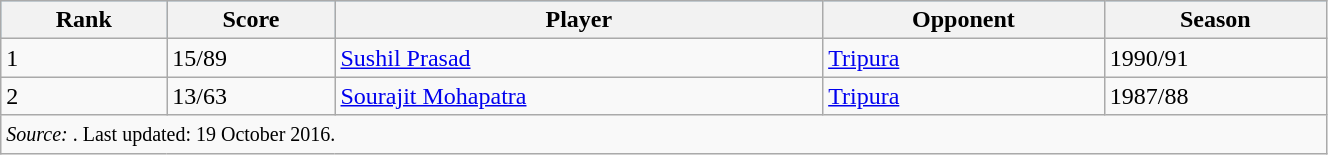<table class="wikitable" width=70%>
<tr bgcolor=#87cefa>
<th>Rank</th>
<th>Score</th>
<th>Player</th>
<th>Opponent</th>
<th>Season</th>
</tr>
<tr>
<td>1</td>
<td>15/89</td>
<td><a href='#'>Sushil Prasad</a></td>
<td><a href='#'>Tripura</a></td>
<td>1990/91</td>
</tr>
<tr>
<td>2</td>
<td>13/63</td>
<td><a href='#'>Sourajit Mohapatra</a></td>
<td><a href='#'>Tripura</a></td>
<td>1987/88</td>
</tr>
<tr>
<td colspan=5><small><em>Source: </em>. Last updated: 19 October 2016.</small></td>
</tr>
</table>
